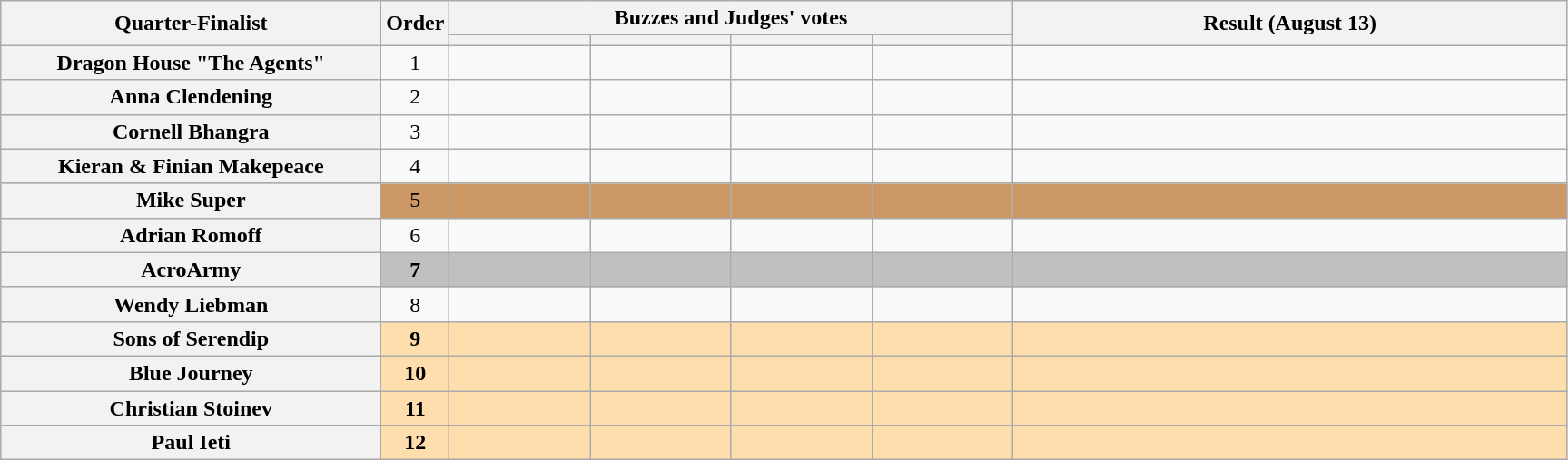<table class="wikitable plainrowheaders sortable" style="text-align:center;">
<tr>
<th scope="col" rowspan="2" class="unsortable" style="width:17em;">Quarter-Finalist</th>
<th scope="col" rowspan="2" style="width:1em;">Order</th>
<th scope="col" colspan="4" class="unsortable" style="width:24em;">Buzzes and Judges' votes</th>
<th scope="col" rowspan="2" style="width:25em;">Result (August 13)</th>
</tr>
<tr>
<th scope="col" class="unsortable" style="width:6em;"></th>
<th scope="col" class="unsortable" style="width:6em;"></th>
<th scope="col" class="unsortable" style="width:6em;"></th>
<th scope="col" class="unsortable" style="width:6em;"></th>
</tr>
<tr>
<th scope="row">Dragon House "The Agents"</th>
<td>1</td>
<td style="text-align:center;"></td>
<td style="text-align:center;"></td>
<td style="text-align:center;"></td>
<td style="text-align:center;"></td>
<td></td>
</tr>
<tr>
<th scope="row">Anna Clendening</th>
<td>2</td>
<td style="text-align:center;"></td>
<td style="text-align:center;"></td>
<td style="text-align:center;"></td>
<td style="text-align:center;"></td>
<td></td>
</tr>
<tr>
<th scope="row">Cornell Bhangra</th>
<td>3</td>
<td style="text-align:center;"></td>
<td style="text-align:center;"></td>
<td style="text-align:center;"></td>
<td style="text-align:center;"></td>
<td></td>
</tr>
<tr>
<th scope="row">Kieran & Finian Makepeace</th>
<td>4</td>
<td style="text-align:center;"></td>
<td style="text-align:center;"></td>
<td style="text-align:center;"></td>
<td style="text-align:center;"></td>
<td></td>
</tr>
<tr style="background:#c96">
<th scope="row">Mike Super </th>
<td>5</td>
<td style="text-align:center;"></td>
<td style="text-align:center;"></td>
<td style="text-align:center;"></td>
<td style="text-align:center;"></td>
<td></td>
</tr>
<tr>
<th scope="row">Adrian Romoff</th>
<td>6</td>
<td style="text-align:center;"></td>
<td style="text-align:center;"></td>
<td style="text-align:center;"></td>
<td style="text-align:center;"></td>
<td></td>
</tr>
<tr style="background:silver">
<th scope="row"><strong>AcroArmy</strong></th>
<td><strong>7</strong></td>
<td style="text-align:center;"></td>
<td style="text-align:center;"></td>
<td style="text-align:center;"></td>
<td style="text-align:center;"></td>
<td><strong></strong></td>
</tr>
<tr>
<th scope="row">Wendy Liebman</th>
<td>8</td>
<td style="text-align:center;"></td>
<td style="text-align:center;"></td>
<td style="text-align:center;"></td>
<td style="text-align:center;"></td>
<td></td>
</tr>
<tr style="background:NavajoWhite">
<th scope="row"><strong>Sons of Serendip</strong></th>
<td><strong>9</strong></td>
<td style="text-align:center;"></td>
<td style="text-align:center;"></td>
<td style="text-align:center;"></td>
<td style="text-align:center;"></td>
<td><strong></strong></td>
</tr>
<tr style="background:NavajoWhite">
<th scope="row"><strong>Blue Journey</strong></th>
<td><strong>10</strong></td>
<td style="text-align:center;"></td>
<td style="text-align:center;"></td>
<td style="text-align:center;"></td>
<td style="text-align:center;"></td>
<td><strong></strong></td>
</tr>
<tr style="background:NavajoWhite">
<th scope="row"><strong>Christian Stoinev</strong></th>
<td><strong>11</strong></td>
<td style="text-align:center;"></td>
<td style="text-align:center;"></td>
<td style="text-align:center;"></td>
<td style="text-align:center;"></td>
<td><strong></strong></td>
</tr>
<tr style="background:NavajoWhite">
<th scope="row"><strong>Paul Ieti</strong></th>
<td><strong>12</strong></td>
<td style="text-align:center;"></td>
<td style="text-align:center;"></td>
<td style="text-align:center;"></td>
<td style="text-align:center;"></td>
<td><strong></strong></td>
</tr>
</table>
